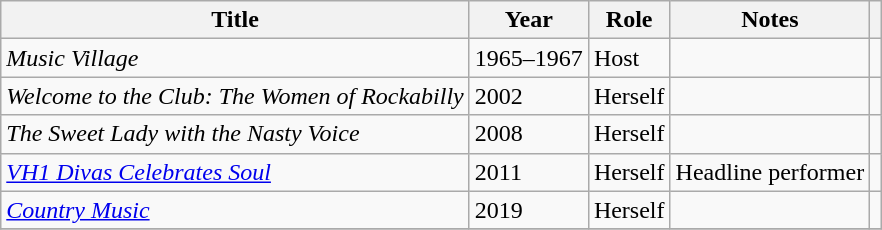<table class="wikitable sortable plainrowheaders">
<tr>
<th scope="col">Title</th>
<th scope="col">Year</th>
<th scope="col">Role</th>
<th scope="col" class="unsortable">Notes</th>
<th></th>
</tr>
<tr>
<td><em>Music Village</em></td>
<td>1965–1967</td>
<td>Host</td>
<td></td>
<td></td>
</tr>
<tr>
<td><em>Welcome to the Club: The Women of Rockabilly</em></td>
<td>2002</td>
<td>Herself</td>
<td></td>
<td></td>
</tr>
<tr>
<td><em>The Sweet Lady with the Nasty Voice</em></td>
<td>2008</td>
<td>Herself</td>
<td></td>
<td></td>
</tr>
<tr>
<td><em><a href='#'>VH1 Divas Celebrates Soul</a></em></td>
<td>2011</td>
<td>Herself</td>
<td>Headline performer</td>
<td></td>
</tr>
<tr>
<td><em><a href='#'>Country Music</a></em></td>
<td>2019</td>
<td>Herself</td>
<td></td>
<td></td>
</tr>
<tr>
</tr>
</table>
